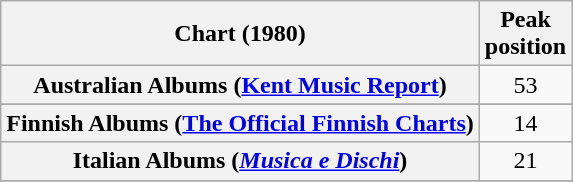<table class="wikitable sortable plainrowheaders">
<tr>
<th>Chart (1980)</th>
<th>Peak<br>position</th>
</tr>
<tr>
<th scope="row">Australian Albums (<a href='#'>Kent Music Report</a>)</th>
<td align="center">53</td>
</tr>
<tr>
</tr>
<tr>
</tr>
<tr>
<th scope="row">Finnish Albums (<a href='#'>The Official Finnish Charts</a>)</th>
<td align="center">14</td>
</tr>
<tr>
<th scope="row">Italian Albums (<em><a href='#'>Musica e Dischi</a></em>)</th>
<td align="center">21</td>
</tr>
<tr>
</tr>
<tr>
</tr>
<tr>
</tr>
<tr>
</tr>
<tr>
</tr>
</table>
